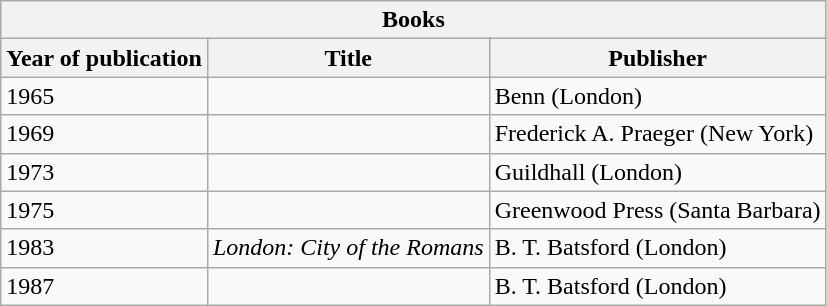<table class="wikitable sortable">
<tr>
<th colspan="3">Books</th>
</tr>
<tr>
<th>Year of publication</th>
<th>Title</th>
<th>Publisher</th>
</tr>
<tr>
<td>1965</td>
<td></td>
<td>Benn (London)</td>
</tr>
<tr>
<td>1969</td>
<td></td>
<td>Frederick A. Praeger (New York)</td>
</tr>
<tr>
<td>1973</td>
<td></td>
<td>Guildhall (London)</td>
</tr>
<tr>
<td>1975</td>
<td></td>
<td>Greenwood Press (Santa Barbara)</td>
</tr>
<tr>
<td>1983</td>
<td><em>London: City of the Romans</em></td>
<td>B. T. Batsford (London)</td>
</tr>
<tr>
<td>1987</td>
<td></td>
<td>B. T. Batsford (London)</td>
</tr>
</table>
